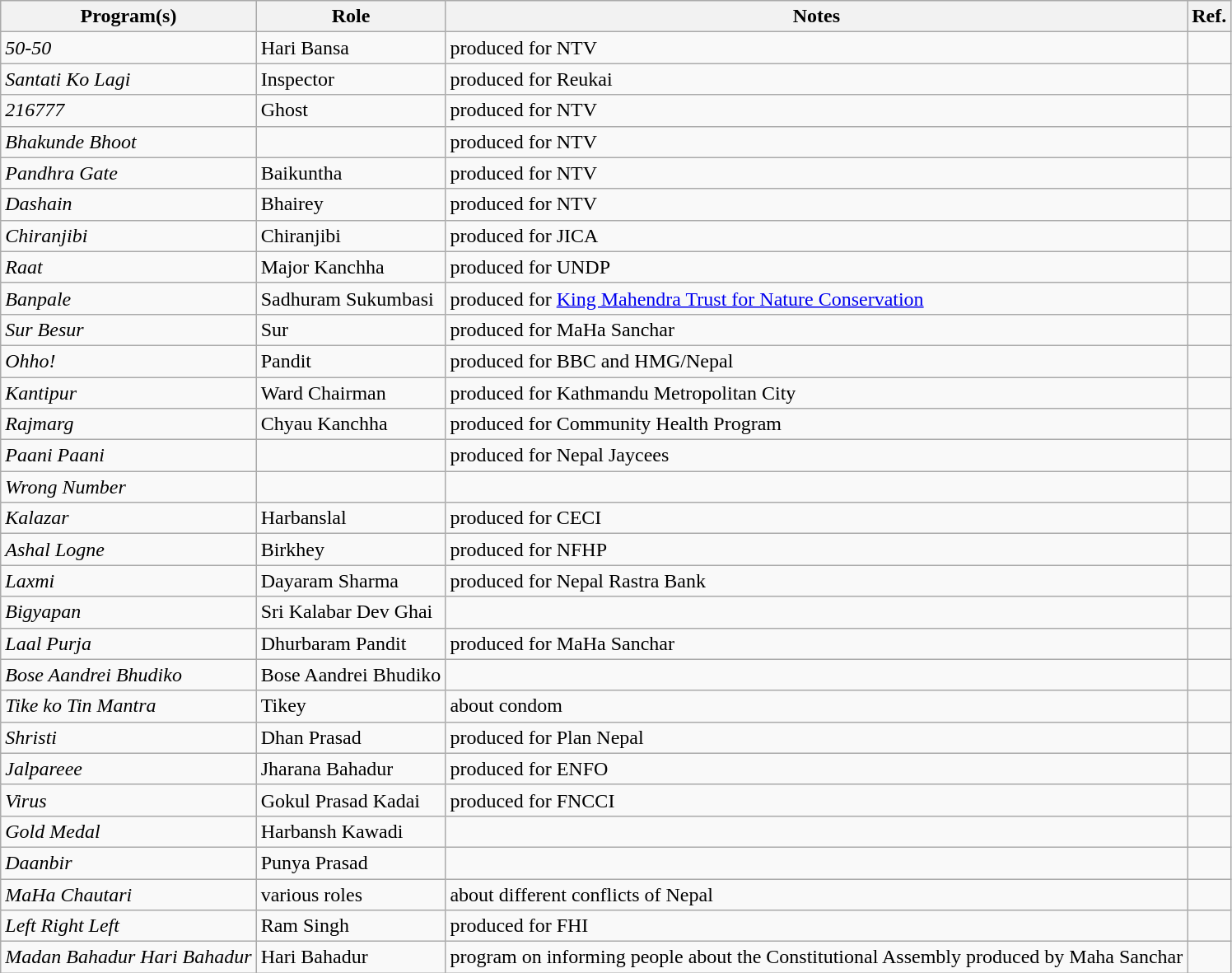<table class="wikitable">
<tr>
<th>Program(s)</th>
<th>Role</th>
<th>Notes</th>
<th>Ref.</th>
</tr>
<tr>
<td><em>50-50</em></td>
<td>Hari Bansa</td>
<td>produced for NTV</td>
<td></td>
</tr>
<tr>
<td><em>Santati Ko Lagi</em></td>
<td>Inspector</td>
<td>produced for Reukai</td>
<td></td>
</tr>
<tr>
<td><em>216777</em></td>
<td>Ghost</td>
<td>produced for NTV</td>
<td></td>
</tr>
<tr>
<td><em>Bhakunde Bhoot</em></td>
<td></td>
<td>produced for NTV</td>
<td></td>
</tr>
<tr>
<td><em>Pandhra Gate</em></td>
<td>Baikuntha</td>
<td>produced for NTV</td>
<td></td>
</tr>
<tr>
<td><em>Dashain</em></td>
<td>Bhairey</td>
<td>produced for NTV</td>
<td></td>
</tr>
<tr>
<td><em>Chiranjibi</em></td>
<td>Chiranjibi</td>
<td>produced for JICA</td>
<td></td>
</tr>
<tr>
<td><em>Raat</em></td>
<td>Major Kanchha</td>
<td>produced for UNDP</td>
<td></td>
</tr>
<tr>
<td><em>Banpale</em></td>
<td>Sadhuram Sukumbasi</td>
<td>produced for <a href='#'>King Mahendra Trust for Nature Conservation</a></td>
<td></td>
</tr>
<tr>
<td><em>Sur Besur</em></td>
<td>Sur</td>
<td>produced for MaHa Sanchar</td>
<td></td>
</tr>
<tr>
<td><em>Ohho!</em></td>
<td>Pandit</td>
<td>produced for BBC and HMG/Nepal</td>
<td></td>
</tr>
<tr>
<td><em>Kantipur</em></td>
<td>Ward Chairman</td>
<td>produced for Kathmandu Metropolitan City</td>
<td></td>
</tr>
<tr>
<td><em>Rajmarg</em></td>
<td>Chyau Kanchha</td>
<td>produced for Community Health Program</td>
<td></td>
</tr>
<tr>
<td><em>Paani Paani</em></td>
<td></td>
<td>produced for Nepal Jaycees</td>
<td></td>
</tr>
<tr>
<td><em>Wrong Number</em></td>
<td></td>
<td></td>
<td></td>
</tr>
<tr>
<td><em>Kalazar</em></td>
<td>Harbanslal</td>
<td>produced for CECI</td>
<td></td>
</tr>
<tr>
<td><em>Ashal Logne</em></td>
<td>Birkhey</td>
<td>produced for NFHP</td>
<td></td>
</tr>
<tr>
<td><em>Laxmi</em></td>
<td>Dayaram Sharma</td>
<td>produced for Nepal Rastra Bank</td>
<td></td>
</tr>
<tr>
<td><em>Bigyapan</em></td>
<td>Sri Kalabar Dev Ghai</td>
<td></td>
<td></td>
</tr>
<tr>
<td><em>Laal Purja</em></td>
<td>Dhurbaram Pandit</td>
<td>produced for MaHa Sanchar</td>
<td></td>
</tr>
<tr>
<td><em>Bose Aandrei Bhudiko</em></td>
<td>Bose Aandrei Bhudiko</td>
<td></td>
<td></td>
</tr>
<tr>
<td><em>Tike ko Tin Mantra</em></td>
<td>Tikey</td>
<td>about condom</td>
<td></td>
</tr>
<tr>
<td><em>Shristi</em></td>
<td>Dhan Prasad</td>
<td>produced for Plan Nepal</td>
<td></td>
</tr>
<tr>
<td><em>Jalpareee</em></td>
<td>Jharana Bahadur</td>
<td>produced for ENFO</td>
<td></td>
</tr>
<tr>
<td><em>Virus</em></td>
<td>Gokul Prasad Kadai</td>
<td>produced for FNCCI</td>
<td></td>
</tr>
<tr>
<td><em>Gold Medal</em></td>
<td>Harbansh Kawadi</td>
<td></td>
<td></td>
</tr>
<tr>
<td><em>Daanbir</em></td>
<td>Punya Prasad</td>
<td></td>
<td></td>
</tr>
<tr>
<td><em>MaHa Chautari</em></td>
<td>various roles</td>
<td>about different conflicts of Nepal</td>
<td></td>
</tr>
<tr>
<td><em>Left Right Left</em></td>
<td>Ram Singh</td>
<td>produced for FHI</td>
<td></td>
</tr>
<tr>
<td><em>Madan Bahadur Hari Bahadur</em></td>
<td>Hari Bahadur</td>
<td>program on informing people about the Constitutional Assembly produced by Maha Sanchar</td>
<td></td>
</tr>
</table>
